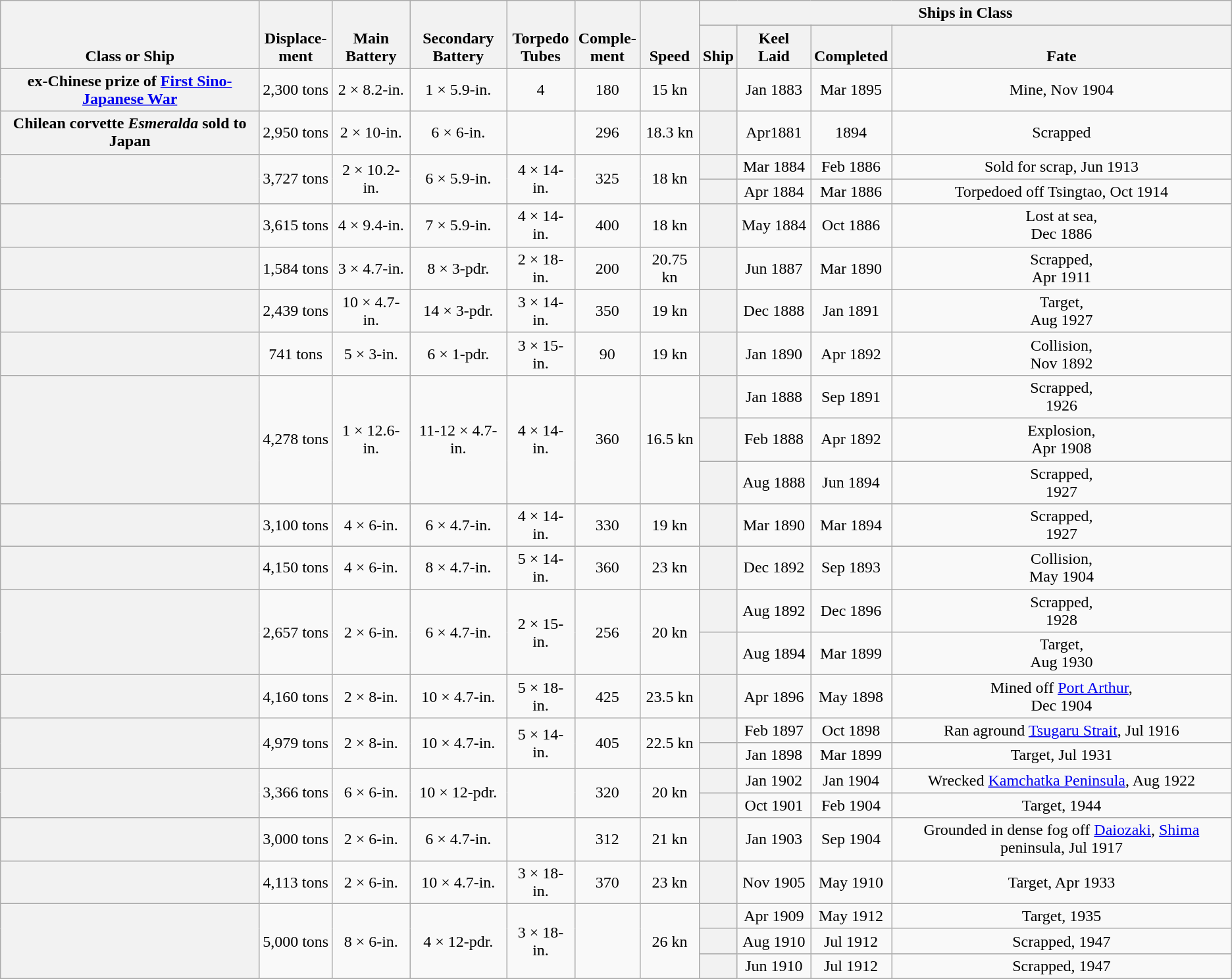<table class="wikitable plainrowheaders" style="text-align: center;">
<tr valign="bottom">
<th scope="col" rowspan=2>Class or Ship</th>
<th scope="col" rowspan=2>Displace-<br>ment</th>
<th scope="col" rowspan=2>Main<br>Battery</th>
<th scope="col" rowspan=2>Secondary<br>Battery</th>
<th scope="col" rowspan=2>Torpedo<br>Tubes</th>
<th scope="col" rowspan=2>Comple-<br>ment</th>
<th scope="col" rowspan=2>Speed</th>
<th scope="col" colspan=4>Ships in Class</th>
</tr>
<tr valign="bottom">
<th scope="col">Ship</th>
<th scope="col">Keel Laid</th>
<th scope="col">Completed</th>
<th scope="col">Fate</th>
</tr>
<tr>
<th scope="row">ex-Chinese prize of <a href='#'>First Sino-Japanese War</a> </th>
<td scope="row" style="text-align: center">2,300 tons</td>
<td scope="row" style="text-align: center">2 × 8.2-in.</td>
<td scope="row" style="text-align: center">1 × 5.9-in.</td>
<td scope="row" style="text-align: center">4</td>
<td scope="row" style="text-align: center">180</td>
<td scope="row" style="text-align: center">15 kn</td>
<th scope="row"></th>
<td scope="row" style="text-align: center">Jan 1883</td>
<td scope="row" style="text-align: center">Mar 1895</td>
<td scope="row" style="text-align: center">Mine, Nov 1904</td>
</tr>
<tr>
<th scope="row">Chilean corvette <em>Esmeralda</em> sold to Japan</th>
<td scope="row" style="text-align: center">2,950 tons</td>
<td scope="row" style="text-align: center">2 × 10-in.</td>
<td scope="row" style="text-align: center">6 × 6-in.</td>
<td scope="row" style="text-align: center"></td>
<td scope="row" style="text-align: center">296</td>
<td scope="row" style="text-align: center">18.3 kn</td>
<th scope="row"></th>
<td scope="row" style="text-align: center">Apr1881</td>
<td scope="row" style="text-align: center">1894</td>
<td scope="row" style="text-align: center">Scrapped</td>
</tr>
<tr>
<th scope="row" rowspan=2></th>
<td scope="row" rowspan=2 style="text-align: center">3,727 tons</td>
<td scope="row" rowspan=2 style="text-align: center">2 × 10.2-in.</td>
<td scope="row" rowspan=2 style="text-align: center">6 × 5.9-in.</td>
<td scope="row" rowspan=2 style="text-align: center">4 × 14-in.</td>
<td scope="row" rowspan=2 style="text-align: center">325</td>
<td scope="row" rowspan=2 style="text-align: center">18 kn</td>
<th scope="row"></th>
<td scope="row" style="text-align: center">Mar 1884</td>
<td scope="row" style="text-align: center">Feb 1886</td>
<td scope="row" style="text-align: center">Sold for scrap, Jun 1913</td>
</tr>
<tr>
<th scope="row"></th>
<td scope="row" style="text-align: center">Apr 1884</td>
<td scope="row" style="text-align: center">Mar 1886</td>
<td scope="row" style="text-align: center">Torpedoed off Tsingtao, Oct 1914</td>
</tr>
<tr>
<th scope="row"></th>
<td scope="row" style="text-align: center">3,615 tons</td>
<td scope="row" style="text-align: center">4 × 9.4-in.</td>
<td scope="row" style="text-align: center">7 × 5.9-in.</td>
<td scope="row" style="text-align: center">4 × 14-in.</td>
<td scope="row" style="text-align: center">400</td>
<td scope="row" style="text-align: center">18 kn</td>
<th scope="row"></th>
<td scope="row" style="text-align: center">May 1884</td>
<td scope="row" style="text-align: center">Oct 1886</td>
<td scope="row" style="text-align: center">Lost at sea,<br>Dec 1886</td>
</tr>
<tr>
<th scope="row"></th>
<td scope="row" style="text-align: center">1,584 tons</td>
<td scope="row" style="text-align: center">3 × 4.7-in.</td>
<td scope="row" style="text-align: center">8 × 3-pdr.</td>
<td scope="row" style="text-align: center">2 × 18-in.</td>
<td scope="row" style="text-align: center">200</td>
<td scope="row" style="text-align: center">20.75 kn</td>
<th scope="row"></th>
<td scope="row" style="text-align: center">Jun 1887</td>
<td scope="row" style="text-align: center">Mar 1890</td>
<td scope="row" style="text-align: center">Scrapped,<br>Apr 1911</td>
</tr>
<tr>
<th scope="row"></th>
<td scope="row" style="text-align: center">2,439 tons</td>
<td scope="row" style="text-align: center">10 × 4.7-in.</td>
<td scope="row" style="text-align: center">14 × 3-pdr.</td>
<td scope="row" style="text-align: center">3 × 14-in.</td>
<td scope="row" style="text-align: center">350</td>
<td scope="row" style="text-align: center">19 kn</td>
<th scope="row"></th>
<td scope="row" style="text-align: center">Dec 1888</td>
<td scope="row" style="text-align: center">Jan 1891</td>
<td scope="row" style="text-align: center">Target,<br>Aug 1927</td>
</tr>
<tr>
<th scope="row"></th>
<td scope="row" style="text-align: center">741 tons</td>
<td scope="row" style="text-align: center">5 × 3-in.</td>
<td scope="row" style="text-align: center">6 × 1-pdr.</td>
<td scope="row" style="text-align: center">3 × 15-in.</td>
<td scope="row" style="text-align: center">90</td>
<td scope="row" style="text-align: center">19 kn</td>
<th scope="row"></th>
<td scope="row" style="text-align: center">Jan 1890</td>
<td scope="row" style="text-align: center">Apr 1892</td>
<td scope="row" style="text-align: center">Collision,<br>Nov 1892</td>
</tr>
<tr>
<th scope="row" rowspan=3></th>
<td scope="row" rowspan=3 style="text-align: center">4,278 tons</td>
<td scope="row" rowspan=3 style="text-align: center">1 × 12.6-in.</td>
<td scope="row" rowspan=3 style="text-align: center">11-12 × 4.7-in.</td>
<td scope="row" rowspan=3 style="text-align: center">4 × 14-in.</td>
<td scope="row" rowspan=3 style="text-align: center">360</td>
<td scope="row" rowspan=3 style="text-align: center">16.5 kn</td>
<th scope="row"></th>
<td scope="row" style="text-align: center">Jan 1888</td>
<td scope="row" style="text-align: center">Sep 1891</td>
<td scope="row" style="text-align: center">Scrapped,<br>1926</td>
</tr>
<tr>
<th scope="row"></th>
<td scope="row" style="text-align: center">Feb 1888</td>
<td scope="row" style="text-align: center">Apr 1892</td>
<td scope="row" style="text-align: center">Explosion,<br>Apr 1908</td>
</tr>
<tr>
<th scope="row"></th>
<td scope="row" style="text-align: center">Aug 1888</td>
<td scope="row" style="text-align: center">Jun 1894</td>
<td scope="row" style="text-align: center">Scrapped,<br>1927</td>
</tr>
<tr>
<th scope="row"></th>
<td scope="row" style="text-align: center">3,100 tons</td>
<td scope="row" style="text-align: center">4 × 6-in.</td>
<td scope="row" style="text-align: center">6 × 4.7-in.</td>
<td scope="row" style="text-align: center">4 × 14-in.</td>
<td scope="row" style="text-align: center">330</td>
<td scope="row" style="text-align: center">19 kn</td>
<th scope="row"></th>
<td scope="row" style="text-align: center">Mar 1890</td>
<td scope="row" style="text-align: center">Mar 1894</td>
<td scope="row" style="text-align: center">Scrapped,<br>1927</td>
</tr>
<tr>
<th scope="row"></th>
<td scope="row" style="text-align: center">4,150 tons</td>
<td scope="row" style="text-align: center">4 × 6-in.</td>
<td scope="row" style="text-align: center">8 × 4.7-in.</td>
<td scope="row" style="text-align: center">5 × 14-in.</td>
<td scope="row" style="text-align: center">360</td>
<td scope="row" style="text-align: center">23 kn</td>
<th scope="row"></th>
<td scope="row" style="text-align: center">Dec 1892</td>
<td scope="row" style="text-align: center">Sep 1893</td>
<td scope="row" style="text-align: center">Collision,<br>May 1904</td>
</tr>
<tr>
<th scope="row" rowspan=2></th>
<td scope="row" rowspan=2 style="text-align: center">2,657 tons</td>
<td scope="row" rowspan=2 style="text-align: center">2 × 6-in.</td>
<td scope="row" rowspan=2 style="text-align: center">6 × 4.7-in.</td>
<td scope="row" rowspan=2 style="text-align: center">2 × 15-in.</td>
<td scope="row" rowspan=2 style="text-align: center">256</td>
<td scope="row" rowspan=2 style="text-align: center">20 kn</td>
<th scope="row"></th>
<td scope="row" style="text-align: center">Aug 1892</td>
<td scope="row" style="text-align: center">Dec 1896</td>
<td scope="row" style="text-align: center">Scrapped,<br>1928</td>
</tr>
<tr>
<th scope="row"></th>
<td scope="row" style="text-align: center">Aug 1894</td>
<td scope="row" style="text-align: center">Mar 1899</td>
<td scope="row" style="text-align: center">Target,<br>Aug 1930</td>
</tr>
<tr>
<th scope="row"></th>
<td scope="row" style="text-align: center">4,160 tons</td>
<td scope="row" style="text-align: center">2 × 8-in.</td>
<td scope="row" style="text-align: center">10 × 4.7-in.</td>
<td scope="row" style="text-align: center">5 × 18-in.</td>
<td scope="row" style="text-align: center">425</td>
<td scope="row" style="text-align: center">23.5 kn</td>
<th scope="row"></th>
<td scope="row" style="text-align: center">Apr 1896</td>
<td scope="row" style="text-align: center">May 1898</td>
<td scope="row" style="text-align: center">Mined off <a href='#'>Port Arthur</a>,<br>Dec 1904</td>
</tr>
<tr>
<th scope="row" rowspan=2></th>
<td scope="row" rowspan=2 style="text-align: center">4,979 tons</td>
<td scope="row" rowspan=2 style="text-align: center">2 × 8-in.</td>
<td scope="row" rowspan=2 style="text-align: center">10 × 4.7-in.</td>
<td scope="row" rowspan=2 style="text-align: center">5 × 14-in.</td>
<td scope="row" rowspan=2 style="text-align: center">405</td>
<td scope="row" rowspan=2 style="text-align: center">22.5 kn</td>
<th scope="row"></th>
<td scope="row" style="text-align: center">Feb 1897</td>
<td scope="row" style="text-align: center">Oct 1898</td>
<td scope="row" style="text-align: center">Ran aground <a href='#'>Tsugaru Strait</a>, Jul 1916</td>
</tr>
<tr>
<th scope="row"></th>
<td scope="row" style="text-align: center">Jan 1898</td>
<td scope="row" style="text-align: center">Mar 1899</td>
<td scope="row" style="text-align: center">Target, Jul 1931</td>
</tr>
<tr>
<th scope="row" rowspan=2></th>
<td scope="row" rowspan=2 style="text-align: center">3,366 tons</td>
<td scope="row" rowspan=2 style="text-align: center">6 × 6-in.</td>
<td scope="row" rowspan=2 style="text-align: center">10 × 12-pdr.</td>
<td scope="row" rowspan=2 style="text-align: center"></td>
<td scope="row" rowspan=2 style="text-align: center">320</td>
<td scope="row" rowspan=2 style="text-align: center">20 kn</td>
<th scope="row"></th>
<td scope="row" style="text-align: center">Jan 1902</td>
<td scope="row" style="text-align: center">Jan 1904</td>
<td scope="row" style="text-align: center">Wrecked <a href='#'>Kamchatka Peninsula</a>, Aug 1922</td>
</tr>
<tr>
<th scope="row"></th>
<td scope="row" style="text-align: center">Oct 1901</td>
<td scope="row" style="text-align: center">Feb 1904</td>
<td scope="row" style="text-align: center">Target, 1944</td>
</tr>
<tr>
<th scope="row"></th>
<td scope="row" style="text-align: center">3,000 tons</td>
<td scope="row" style="text-align: center">2 × 6-in.</td>
<td scope="row" style="text-align: center">6 × 4.7-in.</td>
<td scope="row" style="text-align: center"></td>
<td scope="row" style="text-align: center">312</td>
<td scope="row" style="text-align: center">21 kn</td>
<th scope="row"></th>
<td scope="row" style="text-align: center">Jan 1903</td>
<td scope="row" style="text-align: center">Sep 1904</td>
<td scope="row" style="text-align: center">Grounded in dense fog off <a href='#'>Daiozaki</a>, <a href='#'>Shima</a> peninsula, Jul 1917</td>
</tr>
<tr>
<th scope="row"></th>
<td scope="row" style="text-align: center">4,113 tons</td>
<td scope="row" style="text-align: center">2 × 6-in.</td>
<td scope="row" style="text-align: center">10 × 4.7-in.</td>
<td scope="row" style="text-align: center">3 × 18-in.</td>
<td scope="row" style="text-align: center">370</td>
<td scope="row" style="text-align: center">23 kn</td>
<th scope="row"></th>
<td scope="row" style="text-align: center">Nov 1905</td>
<td scope="row" style="text-align: center">May 1910</td>
<td scope="row" style="text-align: center">Target, Apr 1933</td>
</tr>
<tr>
<th scope="row" rowspan=3></th>
<td scope="row" rowspan=3 style="text-align: center">5,000 tons</td>
<td scope="row" rowspan=3 style="text-align: center">8 × 6-in.</td>
<td scope="row" rowspan=3 style="text-align: center">4 × 12-pdr.</td>
<td scope="row" rowspan=3 style="text-align: center">3 × 18-in.</td>
<td scope="row" rowspan=3 style="text-align: center"></td>
<td scope="row" rowspan=3 style="text-align: center">26 kn</td>
<th scope="row"></th>
<td scope="row" style="text-align: center">Apr 1909</td>
<td scope="row" style="text-align: center">May 1912</td>
<td scope="row" style="text-align: center">Target, 1935</td>
</tr>
<tr>
<th scope="row"></th>
<td scope="row" style="text-align: center">Aug 1910</td>
<td scope="row" style="text-align: center">Jul 1912</td>
<td scope="row" style="text-align: center">Scrapped, 1947</td>
</tr>
<tr>
<th scope="row"></th>
<td scope="row" style="text-align: center">Jun 1910</td>
<td scope="row" style="text-align: center">Jul 1912</td>
<td scope="row" style="text-align: center">Scrapped, 1947</td>
</tr>
</table>
